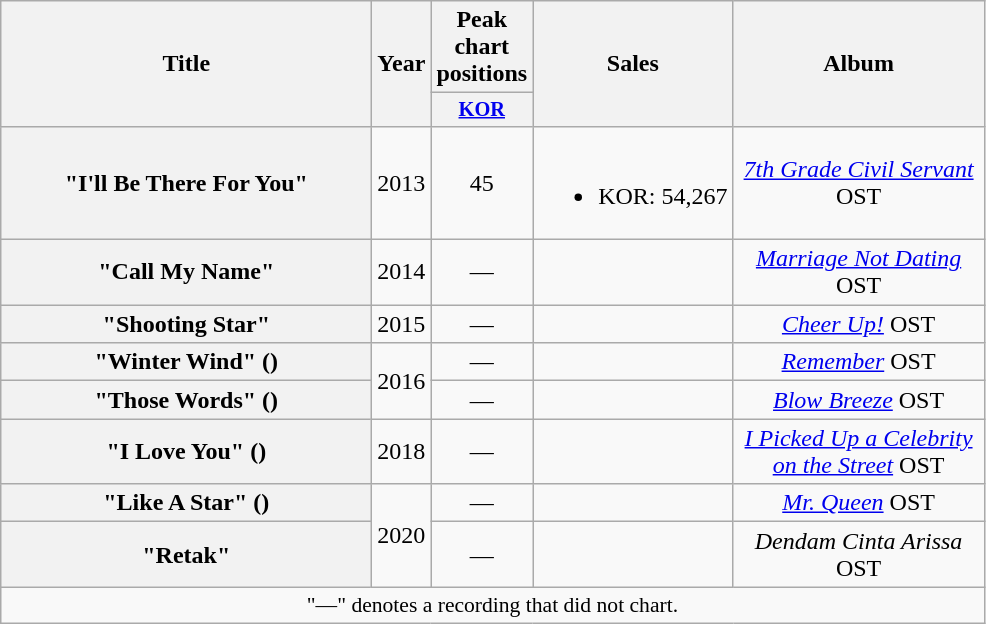<table class="wikitable plainrowheaders" style="text-align:center;">
<tr>
<th rowspan="2" scope="col" style="width:15em;">Title</th>
<th rowspan="2" scope="col">Year</th>
<th scope="col">Peak chart positions</th>
<th rowspan="2">Sales</th>
<th rowspan="2" style="width:10em;">Album</th>
</tr>
<tr>
<th scope="col" style="width:2.5em;font-size:85%;"><a href='#'>KOR</a><br></th>
</tr>
<tr>
<th scope="row">"I'll Be There For You"</th>
<td>2013</td>
<td>45</td>
<td><br><ul><li>KOR: 54,267</li></ul></td>
<td><em><a href='#'>7th Grade Civil Servant</a></em> OST</td>
</tr>
<tr>
<th scope="row">"Call My Name"</th>
<td>2014</td>
<td>—</td>
<td></td>
<td><em><a href='#'>Marriage Not Dating</a></em> OST</td>
</tr>
<tr>
<th scope="row">"Shooting Star"</th>
<td>2015</td>
<td>—</td>
<td></td>
<td><em><a href='#'>Cheer Up!</a></em> OST</td>
</tr>
<tr>
<th scope="row">"Winter Wind" ()</th>
<td rowspan="2">2016</td>
<td>—</td>
<td></td>
<td><em><a href='#'>Remember</a></em> OST</td>
</tr>
<tr>
<th scope="row">"Those Words" ()</th>
<td>—</td>
<td></td>
<td><em><a href='#'>Blow Breeze</a></em> OST</td>
</tr>
<tr>
<th scope="row">"I Love You" ()</th>
<td>2018</td>
<td>—</td>
<td></td>
<td><em><a href='#'>I Picked Up a Celebrity on the Street</a></em> OST</td>
</tr>
<tr>
<th scope="row">"Like A Star" ()</th>
<td rowspan="2">2020</td>
<td>—</td>
<td></td>
<td><em><a href='#'>Mr. Queen</a></em> OST</td>
</tr>
<tr>
<th scope="row">"Retak"</th>
<td>—</td>
<td></td>
<td><em>Dendam Cinta Arissa</em> OST</td>
</tr>
<tr>
<td colspan="5" style="font-size:90%">"—" denotes a recording that did not chart.</td>
</tr>
</table>
